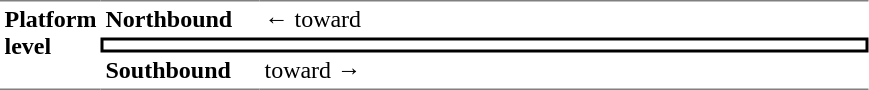<table cellpadding="3" cellspacing="0" border="0">
<tr>
<td rowspan="3" width="50" style="border-top-color: gray; border-bottom-color: gray; border-top-width: 1px; border-bottom-width: 1px; border-top-style: solid; border-bottom-style: solid;" valign="top"><strong>Platform level</strong></td>
<td width="100" style="border-top-color: gray; border-top-width: 1px; border-top-style: solid;"><strong>Northbound</strong></td>
<td width="400" style="border-top-color: gray; border-top-width: 1px; border-top-style: solid;">←  toward  </td>
</tr>
<tr>
<td colspan="2" style="border: 2px solid black; border-image: none; text-align: center;"></td>
</tr>
<tr>
<td style="border-bottom-color: gray; border-bottom-width: 1px; border-bottom-style: solid;"><strong>Southbound</strong></td>
<td style="border-bottom-color: gray; border-bottom-width: 1px; border-bottom-style: solid;"> toward   →</td>
</tr>
</table>
